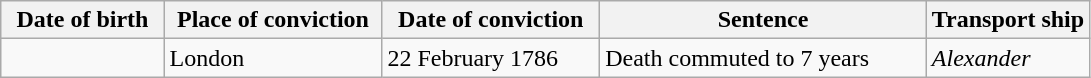<table class="wikitable sortable plainrowheaders" style="width=1024px;">
<tr>
<th style="width: 15%;">Date of birth</th>
<th style="width: 20%;">Place of conviction</th>
<th style="width: 20%;">Date of conviction</th>
<th style="width: 30%;">Sentence</th>
<th style="width: 15%;">Transport ship</th>
</tr>
<tr>
<td></td>
<td>London</td>
<td>22 February 1786</td>
<td>Death commuted to 7 years</td>
<td><em>Alexander</em></td>
</tr>
</table>
